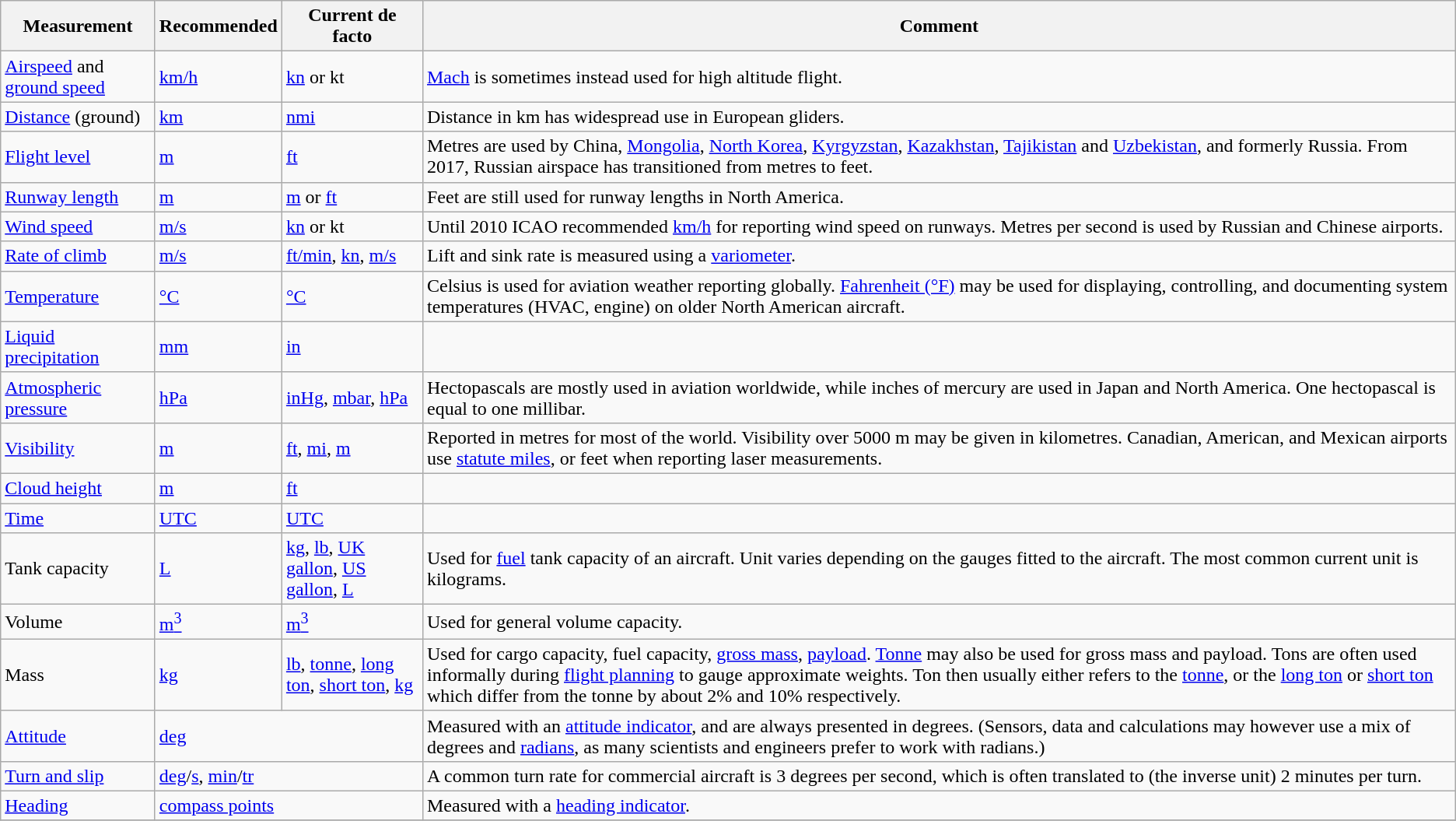<table class="wikitable">
<tr>
<th>Measurement</th>
<th>Recommended</th>
<th>Current de facto</th>
<th>Comment</th>
</tr>
<tr>
<td><a href='#'>Airspeed</a> and <a href='#'>ground speed</a></td>
<td><a href='#'>km/h</a></td>
<td><a href='#'>kn</a> or kt</td>
<td><a href='#'>Mach</a> is sometimes instead used for high altitude flight.</td>
</tr>
<tr>
<td><a href='#'>Distance</a> (ground)</td>
<td><a href='#'>km</a></td>
<td><a href='#'>nmi</a></td>
<td>Distance in km has widespread use in European gliders.</td>
</tr>
<tr>
<td><a href='#'>Flight level</a></td>
<td><a href='#'>m</a></td>
<td><a href='#'>ft</a></td>
<td>Metres are used by China, <a href='#'>Mongolia</a>, <a href='#'>North Korea</a>, <a href='#'>Kyrgyzstan</a>, <a href='#'>Kazakhstan</a>, <a href='#'>Tajikistan</a> and <a href='#'>Uzbekistan</a>, and formerly Russia. From 2017, Russian airspace has transitioned from metres to feet.</td>
</tr>
<tr>
<td><a href='#'>Runway length</a></td>
<td><a href='#'>m</a></td>
<td><a href='#'>m</a> or <a href='#'>ft</a></td>
<td>Feet are still used for runway lengths in North America.</td>
</tr>
<tr>
<td><a href='#'>Wind speed</a></td>
<td><a href='#'>m/s</a></td>
<td><a href='#'>kn</a> or kt</td>
<td>Until 2010 ICAO recommended <a href='#'>km/h</a> for reporting wind speed on runways. Metres per second is used by Russian and Chinese airports.</td>
</tr>
<tr>
<td><a href='#'>Rate of climb</a></td>
<td><a href='#'>m/s</a></td>
<td><a href='#'>ft/min</a>, <a href='#'>kn</a>, <a href='#'>m/s</a></td>
<td>Lift and sink rate is measured using a <a href='#'>variometer</a>.</td>
</tr>
<tr>
<td><a href='#'>Temperature</a></td>
<td><a href='#'>°C</a></td>
<td><a href='#'>°C</a></td>
<td>Celsius is used for aviation weather reporting globally. <a href='#'>Fahrenheit (°F)</a> may be used for displaying, controlling, and documenting system temperatures (HVAC, engine) on older North American aircraft.</td>
</tr>
<tr>
<td><a href='#'>Liquid precipitation</a></td>
<td><a href='#'>mm</a></td>
<td><a href='#'>in</a></td>
<td></td>
</tr>
<tr>
<td><a href='#'>Atmospheric pressure</a></td>
<td><a href='#'>hPa</a></td>
<td><a href='#'>inHg</a>, <a href='#'>mbar</a>, <a href='#'>hPa</a></td>
<td>Hectopascals are mostly used in aviation worldwide, while inches of mercury are used in Japan and North America. One hectopascal is equal to one millibar.</td>
</tr>
<tr>
<td><a href='#'>Visibility</a></td>
<td><a href='#'>m</a></td>
<td><a href='#'>ft</a>, <a href='#'>mi</a>, <a href='#'>m</a></td>
<td>Reported in metres for most of the world. Visibility over 5000 m may be given in kilometres. Canadian, American, and Mexican airports use <a href='#'>statute miles</a>, or feet when reporting laser measurements.</td>
</tr>
<tr>
<td><a href='#'>Cloud height</a></td>
<td><a href='#'>m</a></td>
<td><a href='#'>ft</a></td>
<td></td>
</tr>
<tr>
<td><a href='#'>Time</a></td>
<td><a href='#'>UTC</a></td>
<td><a href='#'>UTC</a></td>
<td></td>
</tr>
<tr>
<td>Tank capacity</td>
<td><a href='#'>L</a></td>
<td><a href='#'>kg</a>, <a href='#'>lb</a>, <a href='#'>UK gallon</a>, <a href='#'>US gallon</a>, <a href='#'>L</a></td>
<td>Used for <a href='#'>fuel</a> tank capacity of an aircraft. Unit varies depending on the gauges fitted to the aircraft. The most common current unit is kilograms.</td>
</tr>
<tr>
<td>Volume</td>
<td><a href='#'>m<sup>3</sup></a></td>
<td><a href='#'>m<sup>3</sup></a></td>
<td>Used for general volume capacity.</td>
</tr>
<tr>
<td>Mass</td>
<td><a href='#'>kg</a></td>
<td><a href='#'>lb</a>, <a href='#'>tonne</a>, <a href='#'>long ton</a>, <a href='#'>short ton</a>, <a href='#'>kg</a></td>
<td>Used for cargo capacity, fuel capacity, <a href='#'>gross mass</a>, <a href='#'>payload</a>. <a href='#'>Tonne</a> may also be used for gross mass and payload. Tons are often used informally during <a href='#'>flight planning</a> to gauge approximate weights. Ton then usually either refers to the <a href='#'>tonne</a>, or the <a href='#'>long ton</a> or <a href='#'>short ton</a> which differ from the tonne by about 2% and 10% respectively.</td>
</tr>
<tr>
<td><a href='#'>Attitude</a></td>
<td colspan="2"><a href='#'>deg</a></td>
<td>Measured with an <a href='#'>attitude indicator</a>, and are always presented in degrees. (Sensors, data and calculations may however use a mix of degrees and <a href='#'>radians</a>, as many scientists and engineers prefer to work with radians.)</td>
</tr>
<tr>
<td><a href='#'>Turn and slip</a></td>
<td colspan="2"><a href='#'>deg</a>/<a href='#'>s</a>, <a href='#'>min</a>/<a href='#'>tr</a></td>
<td>A common turn rate for commercial aircraft is 3 degrees per second, which is often translated to (the inverse unit) 2 minutes per turn.</td>
</tr>
<tr>
<td><a href='#'>Heading</a></td>
<td colspan="2"><a href='#'>compass points</a></td>
<td>Measured with a <a href='#'>heading indicator</a>.</td>
</tr>
<tr>
</tr>
</table>
